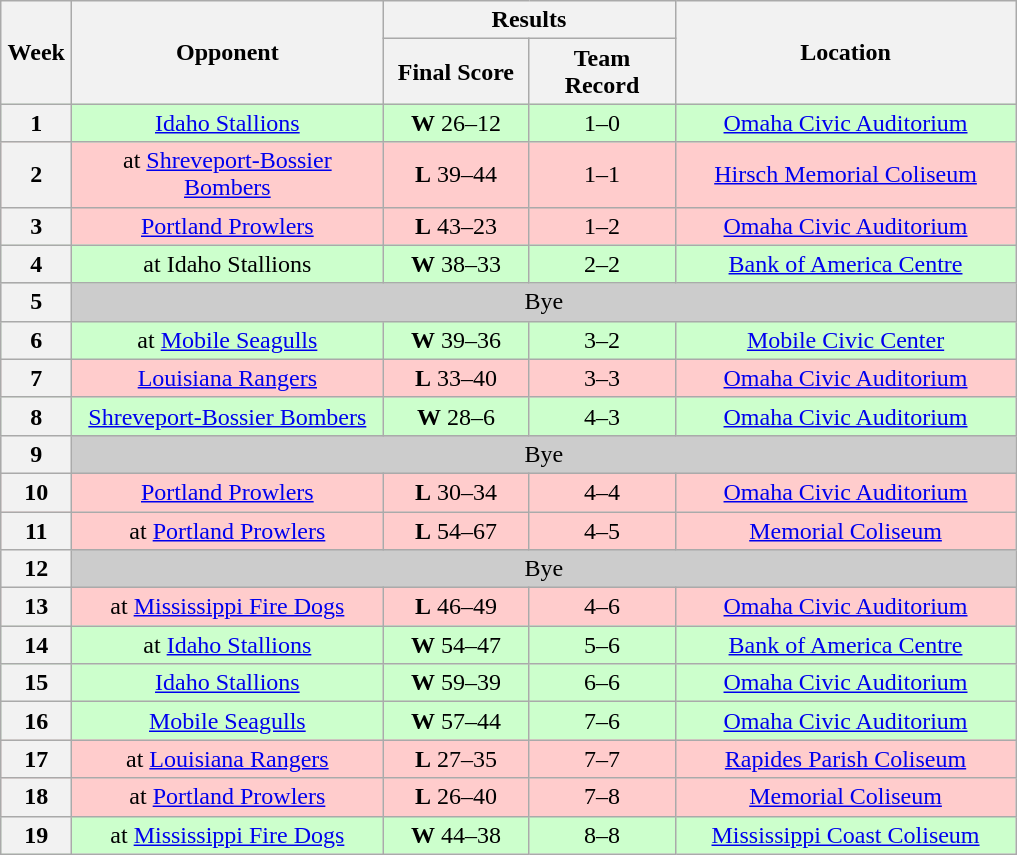<table class="wikitable">
<tr>
<th rowspan="2" width="40">Week</th>
<th rowspan="2" width="200">Opponent</th>
<th colspan="2" width="180">Results</th>
<th rowspan="2" width="220">Location</th>
</tr>
<tr>
<th width="90">Final Score</th>
<th width="90">Team Record</th>
</tr>
<tr align="center" bgcolor="#CCFFCC">
<th>1</th>
<td align="center"><a href='#'>Idaho Stallions</a></td>
<td align="center"><strong>W</strong> 26–12</td>
<td align="center">1–0</td>
<td align="center"><a href='#'>Omaha Civic Auditorium</a></td>
</tr>
<tr align="center" bgcolor="#FFCCCC">
<th>2</th>
<td align="center">at <a href='#'>Shreveport-Bossier Bombers</a></td>
<td align="center"><strong>L</strong> 39–44</td>
<td align="center">1–1</td>
<td align="center"><a href='#'>Hirsch Memorial Coliseum</a></td>
</tr>
<tr align="center" bgcolor="#FFCCCC">
<th>3</th>
<td align="center"><a href='#'>Portland Prowlers</a></td>
<td align="center"><strong>L</strong> 43–23</td>
<td align="center">1–2</td>
<td align="center"><a href='#'>Omaha Civic Auditorium</a></td>
</tr>
<tr align="center" bgcolor="#CCFFCC">
<th>4</th>
<td align="center">at Idaho Stallions</td>
<td align="center"><strong>W</strong> 38–33</td>
<td align="center">2–2</td>
<td align="center"><a href='#'>Bank of America Centre</a></td>
</tr>
<tr style="background: #CCCCCC;">
<th>5</th>
<td colSpan=7 align="center">Bye</td>
</tr>
<tr align="center" bgcolor="#CCFFCC">
<th>6</th>
<td align="center">at <a href='#'>Mobile Seagulls</a></td>
<td align="center"><strong>W</strong> 39–36</td>
<td align="center">3–2</td>
<td align="center"><a href='#'>Mobile Civic Center</a></td>
</tr>
<tr align="center" bgcolor="#FFCCCC">
<th>7</th>
<td align="center"><a href='#'>Louisiana Rangers</a></td>
<td align="center"><strong>L</strong> 33–40</td>
<td align="center">3–3</td>
<td align="center"><a href='#'>Omaha Civic Auditorium</a></td>
</tr>
<tr align="center" bgcolor="#CCFFCC">
<th>8</th>
<td align="center"><a href='#'>Shreveport-Bossier Bombers</a></td>
<td align="center"><strong>W</strong> 28–6</td>
<td align="center">4–3</td>
<td align="center"><a href='#'>Omaha Civic Auditorium</a></td>
</tr>
<tr style="background: #CCCCCC;">
<th>9</th>
<td colSpan=7 align="center">Bye</td>
</tr>
<tr align="center" bgcolor="#FFCCCC">
<th>10</th>
<td align="center"><a href='#'>Portland Prowlers</a></td>
<td align="center"><strong>L</strong> 30–34</td>
<td align="center">4–4</td>
<td align="center"><a href='#'>Omaha Civic Auditorium</a></td>
</tr>
<tr align="center" bgcolor="#FFCCCC">
<th>11</th>
<td align="center">at <a href='#'>Portland Prowlers</a></td>
<td align="center"><strong>L</strong> 54–67</td>
<td align="center">4–5</td>
<td align="center"><a href='#'>Memorial Coliseum</a></td>
</tr>
<tr style="background: #CCCCCC;">
<th>12</th>
<td colSpan=7 align="center">Bye</td>
</tr>
<tr align="center" bgcolor="#FFCCCC">
<th>13</th>
<td align="center">at <a href='#'>Mississippi Fire Dogs</a></td>
<td align="center"><strong>L</strong> 46–49</td>
<td align="center">4–6</td>
<td align="center"><a href='#'>Omaha Civic Auditorium</a></td>
</tr>
<tr align="center" bgcolor="#CCFFCC">
<th>14</th>
<td align="center">at <a href='#'>Idaho Stallions</a></td>
<td align="center"><strong>W</strong> 54–47</td>
<td align="center">5–6</td>
<td align="center"><a href='#'>Bank of America Centre</a></td>
</tr>
<tr align="center" bgcolor="#CCFFCC">
<th>15</th>
<td align="center"><a href='#'>Idaho Stallions</a></td>
<td align="center"><strong>W</strong> 59–39</td>
<td align="center">6–6</td>
<td align="center"><a href='#'>Omaha Civic Auditorium</a></td>
</tr>
<tr align="center" bgcolor="#CCFFCC">
<th>16</th>
<td align="center"><a href='#'>Mobile Seagulls</a></td>
<td align="center"><strong>W</strong> 57–44</td>
<td align="center">7–6</td>
<td align="center"><a href='#'>Omaha Civic Auditorium</a></td>
</tr>
<tr align="center" bgcolor="#FFCCCC">
<th>17</th>
<td align="center">at <a href='#'>Louisiana Rangers</a></td>
<td align="center"><strong>L</strong> 27–35</td>
<td align="center">7–7</td>
<td align="center"><a href='#'>Rapides Parish Coliseum</a></td>
</tr>
<tr align="center" bgcolor="#FFCCCC">
<th>18</th>
<td align="center">at <a href='#'>Portland Prowlers</a></td>
<td align="center"><strong>L</strong> 26–40</td>
<td align="center">7–8</td>
<td align="center"><a href='#'>Memorial Coliseum</a></td>
</tr>
<tr align="center" bgcolor="#CCFFCC">
<th>19</th>
<td align="center">at <a href='#'>Mississippi Fire Dogs</a></td>
<td align="center"><strong>W</strong> 44–38</td>
<td align="center">8–8</td>
<td align="center"><a href='#'>Mississippi Coast Coliseum</a></td>
</tr>
</table>
